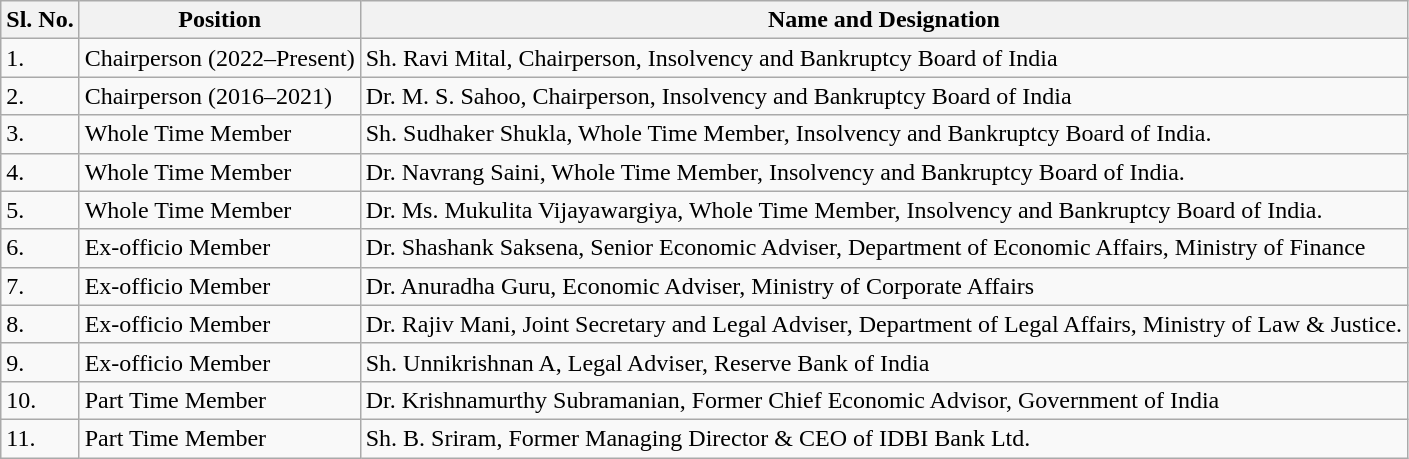<table class="wikitable">
<tr>
<th>Sl. No.</th>
<th>Position</th>
<th>Name and Designation</th>
</tr>
<tr>
<td>1.</td>
<td>Chairperson (2022–Present)</td>
<td>Sh. Ravi Mital, Chairperson, Insolvency and Bankruptcy Board of India</td>
</tr>
<tr>
<td>2.</td>
<td>Chairperson (2016–2021)</td>
<td>Dr. M. S. Sahoo, Chairperson, Insolvency and Bankruptcy Board of India</td>
</tr>
<tr>
<td>3.</td>
<td>Whole Time Member</td>
<td>Sh. Sudhaker Shukla, Whole Time Member, Insolvency and Bankruptcy Board of India.</td>
</tr>
<tr>
<td>4.</td>
<td>Whole Time Member</td>
<td>Dr. Navrang Saini, Whole Time Member, Insolvency and Bankruptcy Board of India.</td>
</tr>
<tr>
<td>5.</td>
<td>Whole Time Member</td>
<td>Dr. Ms. Mukulita Vijayawargiya, Whole Time Member, Insolvency and Bankruptcy Board of India.</td>
</tr>
<tr>
<td>6.</td>
<td>Ex-officio Member</td>
<td>Dr. Shashank Saksena, Senior Economic Adviser, Department of Economic Affairs, Ministry of Finance</td>
</tr>
<tr>
<td>7.</td>
<td>Ex-officio Member</td>
<td>Dr. Anuradha Guru, Economic Adviser, Ministry of Corporate Affairs</td>
</tr>
<tr>
<td>8.</td>
<td>Ex-officio Member</td>
<td>Dr. Rajiv Mani, Joint Secretary and Legal Adviser, Department of Legal Affairs, Ministry of Law & Justice.</td>
</tr>
<tr>
<td>9.</td>
<td>Ex-officio Member</td>
<td>Sh. Unnikrishnan A, Legal Adviser, Reserve Bank of India</td>
</tr>
<tr>
<td>10.</td>
<td>Part Time Member</td>
<td>Dr. Krishnamurthy Subramanian, Former Chief Economic Advisor, Government of India</td>
</tr>
<tr>
<td>11.</td>
<td>Part Time Member</td>
<td>Sh. B. Sriram, Former Managing Director & CEO of IDBI Bank Ltd.</td>
</tr>
</table>
